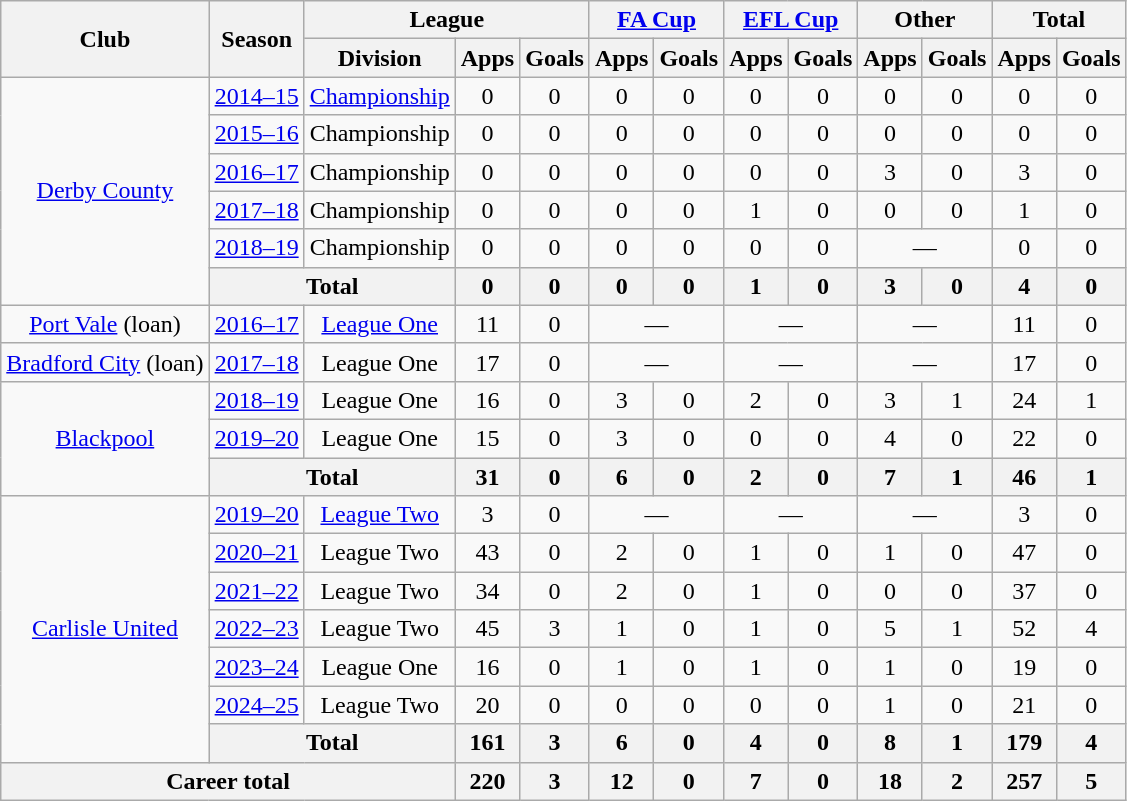<table class="wikitable" style="text-align:center">
<tr>
<th rowspan="2">Club</th>
<th rowspan="2">Season</th>
<th colspan="3">League</th>
<th colspan="2"><a href='#'>FA Cup</a></th>
<th colspan="2"><a href='#'>EFL Cup</a></th>
<th colspan="2">Other</th>
<th colspan="2">Total</th>
</tr>
<tr>
<th>Division</th>
<th>Apps</th>
<th>Goals</th>
<th>Apps</th>
<th>Goals</th>
<th>Apps</th>
<th>Goals</th>
<th>Apps</th>
<th>Goals</th>
<th>Apps</th>
<th>Goals</th>
</tr>
<tr>
<td rowspan="6"><a href='#'>Derby County</a></td>
<td><a href='#'>2014–15</a></td>
<td><a href='#'>Championship</a></td>
<td>0</td>
<td>0</td>
<td>0</td>
<td>0</td>
<td>0</td>
<td>0</td>
<td>0</td>
<td>0</td>
<td>0</td>
<td>0</td>
</tr>
<tr>
<td><a href='#'>2015–16</a></td>
<td>Championship</td>
<td>0</td>
<td>0</td>
<td>0</td>
<td>0</td>
<td>0</td>
<td>0</td>
<td>0</td>
<td>0</td>
<td>0</td>
<td>0</td>
</tr>
<tr>
<td><a href='#'>2016–17</a></td>
<td>Championship</td>
<td>0</td>
<td>0</td>
<td>0</td>
<td>0</td>
<td>0</td>
<td>0</td>
<td>3</td>
<td>0</td>
<td>3</td>
<td>0</td>
</tr>
<tr>
<td><a href='#'>2017–18</a></td>
<td>Championship</td>
<td>0</td>
<td>0</td>
<td>0</td>
<td>0</td>
<td>1</td>
<td>0</td>
<td>0</td>
<td>0</td>
<td>1</td>
<td>0</td>
</tr>
<tr>
<td><a href='#'>2018–19</a></td>
<td>Championship</td>
<td>0</td>
<td>0</td>
<td>0</td>
<td>0</td>
<td>0</td>
<td>0</td>
<td colspan=2>—</td>
<td>0</td>
<td>0</td>
</tr>
<tr>
<th colspan="2">Total</th>
<th>0</th>
<th>0</th>
<th>0</th>
<th>0</th>
<th>1</th>
<th>0</th>
<th>3</th>
<th>0</th>
<th>4</th>
<th>0</th>
</tr>
<tr>
<td><a href='#'>Port Vale</a> (loan)</td>
<td><a href='#'>2016–17</a></td>
<td><a href='#'>League One</a></td>
<td>11</td>
<td>0</td>
<td colspan=2>—</td>
<td colspan=2>—</td>
<td colspan=2>—</td>
<td>11</td>
<td>0</td>
</tr>
<tr>
<td><a href='#'>Bradford City</a> (loan)</td>
<td><a href='#'>2017–18</a></td>
<td>League One</td>
<td>17</td>
<td>0</td>
<td colspan=2>—</td>
<td colspan=2>—</td>
<td colspan=2>—</td>
<td>17</td>
<td>0</td>
</tr>
<tr>
<td rowspan="3"><a href='#'>Blackpool</a></td>
<td><a href='#'>2018–19</a></td>
<td>League One</td>
<td>16</td>
<td>0</td>
<td>3</td>
<td>0</td>
<td>2</td>
<td>0</td>
<td>3</td>
<td>1</td>
<td>24</td>
<td>1</td>
</tr>
<tr>
<td><a href='#'>2019–20</a></td>
<td>League One</td>
<td>15</td>
<td>0</td>
<td>3</td>
<td>0</td>
<td>0</td>
<td>0</td>
<td>4</td>
<td>0</td>
<td>22</td>
<td>0</td>
</tr>
<tr>
<th colspan="2">Total</th>
<th>31</th>
<th>0</th>
<th>6</th>
<th>0</th>
<th>2</th>
<th>0</th>
<th>7</th>
<th>1</th>
<th>46</th>
<th>1</th>
</tr>
<tr>
<td rowspan="7"><a href='#'>Carlisle United</a></td>
<td><a href='#'>2019–20</a></td>
<td><a href='#'>League Two</a></td>
<td>3</td>
<td>0</td>
<td colspan=2>—</td>
<td colspan=2>—</td>
<td colspan=2>—</td>
<td>3</td>
<td>0</td>
</tr>
<tr>
<td><a href='#'>2020–21</a></td>
<td>League Two</td>
<td>43</td>
<td>0</td>
<td>2</td>
<td>0</td>
<td>1</td>
<td>0</td>
<td>1</td>
<td>0</td>
<td>47</td>
<td>0</td>
</tr>
<tr>
<td><a href='#'>2021–22</a></td>
<td>League Two</td>
<td>34</td>
<td>0</td>
<td>2</td>
<td>0</td>
<td>1</td>
<td>0</td>
<td>0</td>
<td>0</td>
<td>37</td>
<td>0</td>
</tr>
<tr>
<td><a href='#'>2022–23</a></td>
<td>League Two</td>
<td>45</td>
<td>3</td>
<td>1</td>
<td>0</td>
<td>1</td>
<td>0</td>
<td>5</td>
<td>1</td>
<td>52</td>
<td>4</td>
</tr>
<tr>
<td><a href='#'>2023–24</a></td>
<td>League One</td>
<td>16</td>
<td>0</td>
<td>1</td>
<td>0</td>
<td>1</td>
<td>0</td>
<td>1</td>
<td>0</td>
<td>19</td>
<td>0</td>
</tr>
<tr>
<td><a href='#'>2024–25</a></td>
<td>League Two</td>
<td>20</td>
<td>0</td>
<td>0</td>
<td>0</td>
<td>0</td>
<td>0</td>
<td>1</td>
<td>0</td>
<td>21</td>
<td>0</td>
</tr>
<tr>
<th colspan="2">Total</th>
<th>161</th>
<th>3</th>
<th>6</th>
<th>0</th>
<th>4</th>
<th>0</th>
<th>8</th>
<th>1</th>
<th>179</th>
<th>4</th>
</tr>
<tr>
<th colspan="3">Career total</th>
<th>220</th>
<th>3</th>
<th>12</th>
<th>0</th>
<th>7</th>
<th>0</th>
<th>18</th>
<th>2</th>
<th>257</th>
<th>5</th>
</tr>
</table>
